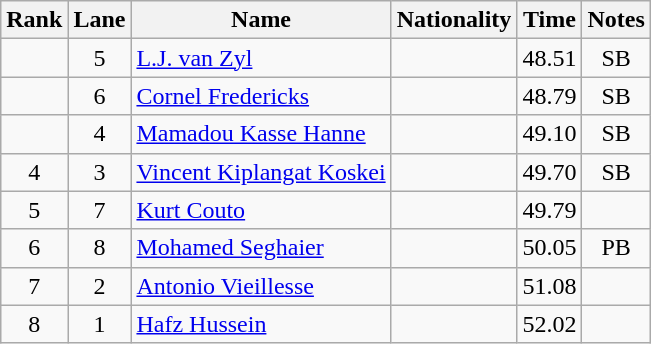<table class="wikitable sortable" style="text-align:center">
<tr>
<th>Rank</th>
<th>Lane</th>
<th>Name</th>
<th>Nationality</th>
<th>Time</th>
<th>Notes</th>
</tr>
<tr>
<td></td>
<td>5</td>
<td align=left><a href='#'>L.J. van Zyl</a></td>
<td align=left></td>
<td>48.51</td>
<td>SB</td>
</tr>
<tr>
<td></td>
<td>6</td>
<td align=left><a href='#'>Cornel Fredericks</a></td>
<td align=left></td>
<td>48.79</td>
<td>SB</td>
</tr>
<tr>
<td></td>
<td>4</td>
<td align=left><a href='#'>Mamadou Kasse Hanne</a></td>
<td align=left></td>
<td>49.10</td>
<td>SB</td>
</tr>
<tr>
<td>4</td>
<td>3</td>
<td align=left><a href='#'>Vincent Kiplangat Koskei</a></td>
<td align=left></td>
<td>49.70</td>
<td>SB</td>
</tr>
<tr>
<td>5</td>
<td>7</td>
<td align=left><a href='#'>Kurt Couto</a></td>
<td align=left></td>
<td>49.79</td>
<td></td>
</tr>
<tr>
<td>6</td>
<td>8</td>
<td align=left><a href='#'>Mohamed Seghaier</a></td>
<td align=left></td>
<td>50.05</td>
<td>PB</td>
</tr>
<tr>
<td>7</td>
<td>2</td>
<td align=left><a href='#'>Antonio Vieillesse</a></td>
<td align=left></td>
<td>51.08</td>
<td></td>
</tr>
<tr>
<td>8</td>
<td>1</td>
<td align=left><a href='#'>Hafz Hussein</a></td>
<td align=left></td>
<td>52.02</td>
<td></td>
</tr>
</table>
